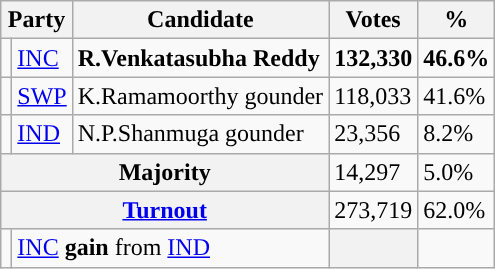<table class="wikitable">
<tr>
<th colspan="2">Party</th>
<th>Candidate</th>
<th>Votes</th>
<th>%</th>
</tr>
<tr>
<td></td>
<td><a href='#'>INC</a></td>
<td><strong>R.Venkatasubha Reddy</strong></td>
<td><strong>132,330</strong></td>
<td><strong>46.6%</strong></td>
</tr>
<tr>
<td></td>
<td><a href='#'>SWP</a></td>
<td>K.Ramamoorthy gounder</td>
<td>118,033</td>
<td>41.6%</td>
</tr>
<tr>
<td></td>
<td><a href='#'>IND</a></td>
<td>N.P.Shanmuga gounder</td>
<td>23,356</td>
<td>8.2%</td>
</tr>
<tr>
<th colspan="3">Majority</th>
<td>14,297</td>
<td>5.0%</td>
</tr>
<tr>
<th colspan="3"><a href='#'>Turnout</a></th>
<td>273,719</td>
<td>62.0%</td>
</tr>
<tr>
<td></td>
<td colspan="2"><a href='#'>INC</a> <strong>gain</strong> from <a href='#'>IND</a></td>
<th></th>
<td></td>
</tr>
</table>
